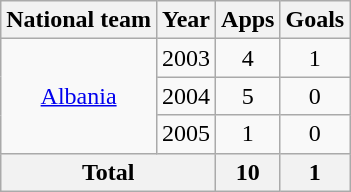<table class="wikitable" style="text-align:center">
<tr>
<th>National team</th>
<th>Year</th>
<th>Apps</th>
<th>Goals</th>
</tr>
<tr>
<td rowspan="3"><a href='#'>Albania</a></td>
<td>2003</td>
<td>4</td>
<td>1</td>
</tr>
<tr>
<td>2004</td>
<td>5</td>
<td>0</td>
</tr>
<tr>
<td>2005</td>
<td>1</td>
<td>0</td>
</tr>
<tr>
<th colspan="2">Total</th>
<th>10</th>
<th>1</th>
</tr>
</table>
